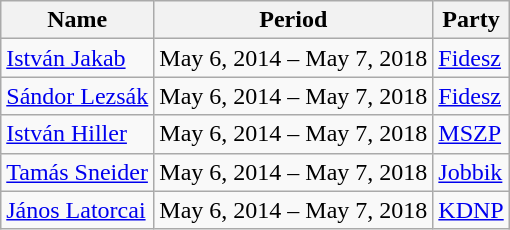<table class="wikitable">
<tr>
<th>Name</th>
<th>Period</th>
<th>Party</th>
</tr>
<tr>
<td><a href='#'>István Jakab</a></td>
<td>May 6, 2014 – May 7, 2018</td>
<td><a href='#'>Fidesz</a></td>
</tr>
<tr>
<td><a href='#'>Sándor Lezsák</a></td>
<td>May 6, 2014 – May 7, 2018</td>
<td><a href='#'>Fidesz</a></td>
</tr>
<tr>
<td><a href='#'>István Hiller</a></td>
<td>May 6, 2014 – May 7, 2018</td>
<td><a href='#'>MSZP</a></td>
</tr>
<tr>
<td><a href='#'>Tamás Sneider</a></td>
<td>May 6, 2014 – May 7, 2018</td>
<td><a href='#'>Jobbik</a></td>
</tr>
<tr>
<td><a href='#'>János Latorcai</a></td>
<td>May 6, 2014 – May 7, 2018</td>
<td><a href='#'>KDNP</a></td>
</tr>
</table>
